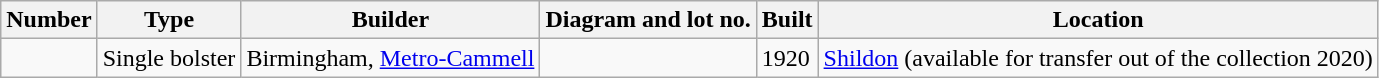<table class="wikitable sortable">
<tr>
<th>Number</th>
<th>Type</th>
<th>Builder</th>
<th>Diagram and lot no.</th>
<th>Built</th>
<th>Location</th>
</tr>
<tr>
<td></td>
<td>Single bolster</td>
<td>Birmingham, <a href='#'>Metro-Cammell</a></td>
<td></td>
<td>1920</td>
<td><a href='#'>Shildon</a> (available for transfer out of the collection 2020)</td>
</tr>
</table>
